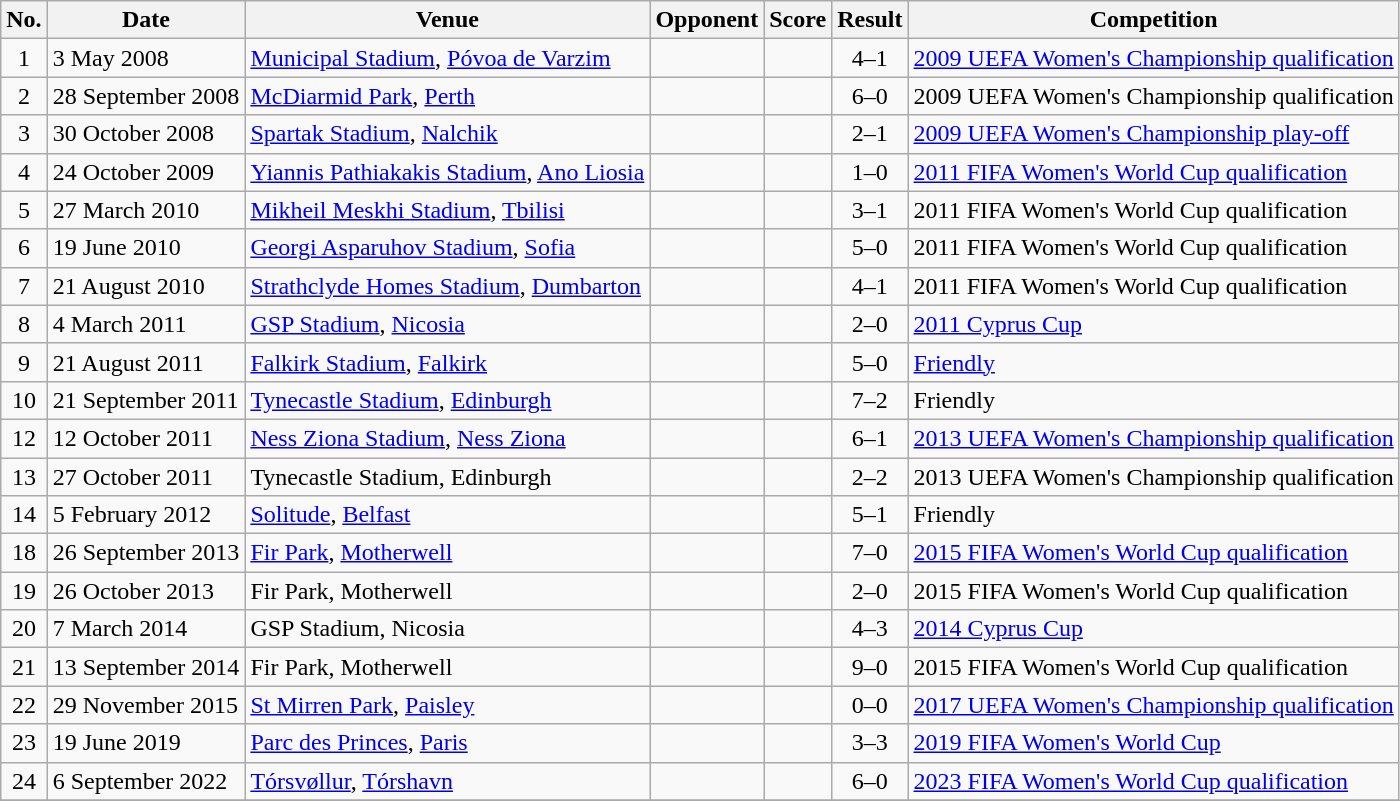<table class="wikitable sortable">
<tr>
<th scope="col">No.</th>
<th scope="col">Date</th>
<th scope="col">Venue</th>
<th scope="col">Opponent</th>
<th scope="col">Score</th>
<th scope="col">Result</th>
<th scope="col">Competition</th>
</tr>
<tr>
<td align="center">1</td>
<td>3 May 2008</td>
<td><a href='#'>Municipal Stadium</a>, <a href='#'>Póvoa de Varzim</a></td>
<td></td>
<td></td>
<td align="center">4–1</td>
<td><a href='#'>2009 UEFA Women's Championship qualification</a></td>
</tr>
<tr>
<td align="center">2</td>
<td>28 September 2008</td>
<td><a href='#'>McDiarmid Park</a>, <a href='#'>Perth</a></td>
<td></td>
<td></td>
<td align="center">6–0</td>
<td>2009 UEFA Women's Championship qualification</td>
</tr>
<tr>
<td align="center">3</td>
<td>30 October 2008</td>
<td><a href='#'>Spartak Stadium</a>, <a href='#'>Nalchik</a></td>
<td></td>
<td></td>
<td align="center">2–1</td>
<td><a href='#'>2009 UEFA Women's Championship play-off</a></td>
</tr>
<tr>
<td align="center">4</td>
<td>24 October 2009</td>
<td><a href='#'>Yiannis Pathiakakis Stadium</a>, <a href='#'>Ano Liosia</a></td>
<td></td>
<td></td>
<td align="center">1–0</td>
<td><a href='#'>2011 FIFA Women's World Cup qualification</a></td>
</tr>
<tr>
<td align="center">5</td>
<td>27 March 2010</td>
<td><a href='#'>Mikheil Meskhi Stadium</a>, <a href='#'>Tbilisi</a></td>
<td></td>
<td></td>
<td align="center">3–1</td>
<td>2011 FIFA Women's World Cup qualification</td>
</tr>
<tr>
<td align="center">6</td>
<td>19 June 2010</td>
<td><a href='#'>Georgi Asparuhov Stadium</a>, <a href='#'>Sofia</a></td>
<td></td>
<td></td>
<td align="center">5–0</td>
<td>2011 FIFA Women's World Cup qualification</td>
</tr>
<tr>
<td align="center">7</td>
<td>21 August 2010</td>
<td><a href='#'>Strathclyde Homes Stadium</a>, <a href='#'>Dumbarton</a></td>
<td></td>
<td></td>
<td align="center">4–1</td>
<td>2011 FIFA Women's World Cup qualification</td>
</tr>
<tr>
<td align="center">8</td>
<td>4 March 2011</td>
<td><a href='#'>GSP Stadium</a>, <a href='#'>Nicosia</a></td>
<td></td>
<td></td>
<td align="center">2–0</td>
<td><a href='#'>2011 Cyprus Cup</a></td>
</tr>
<tr>
<td align="center">9</td>
<td>21 August 2011</td>
<td><a href='#'>Falkirk Stadium</a>, <a href='#'>Falkirk</a></td>
<td></td>
<td></td>
<td align="center">5–0</td>
<td><a href='#'>Friendly</a></td>
</tr>
<tr>
<td align="center">10</td>
<td>21 September 2011</td>
<td><a href='#'>Tynecastle Stadium</a>, <a href='#'>Edinburgh</a></td>
<td></td>
<td></td>
<td align="center">7–2</td>
<td>Friendly</td>
</tr>
<tr>
<td align="center">12</td>
<td>12 October 2011</td>
<td><a href='#'>Ness Ziona Stadium</a>, <a href='#'>Ness Ziona</a></td>
<td></td>
<td></td>
<td align="center">6–1</td>
<td><a href='#'>2013 UEFA Women's Championship qualification</a></td>
</tr>
<tr>
<td align="center">13</td>
<td>27 October 2011</td>
<td>Tynecastle Stadium, Edinburgh</td>
<td></td>
<td></td>
<td align="center">2–2</td>
<td>2013 UEFA Women's Championship qualification</td>
</tr>
<tr>
<td align="center">14</td>
<td>5 February 2012</td>
<td><a href='#'>Solitude</a>, <a href='#'>Belfast</a></td>
<td></td>
<td></td>
<td align="center">5–1</td>
<td>Friendly</td>
</tr>
<tr>
<td align="center">18</td>
<td>26 September 2013</td>
<td><a href='#'>Fir Park</a>, <a href='#'>Motherwell</a></td>
<td></td>
<td></td>
<td align="center">7–0</td>
<td><a href='#'>2015 FIFA Women's World Cup qualification</a></td>
</tr>
<tr>
<td align="center">19</td>
<td>26 October 2013</td>
<td>Fir Park, Motherwell</td>
<td></td>
<td></td>
<td align="center">2–0</td>
<td>2015 FIFA Women's World Cup qualification</td>
</tr>
<tr>
<td align="center">20</td>
<td>7 March 2014</td>
<td>GSP Stadium, Nicosia</td>
<td></td>
<td></td>
<td align="center">4–3</td>
<td><a href='#'>2014 Cyprus Cup</a></td>
</tr>
<tr>
<td align="center">21</td>
<td>13 September 2014</td>
<td>Fir Park, Motherwell</td>
<td></td>
<td></td>
<td align="center">9–0</td>
<td>2015 FIFA Women's World Cup qualification</td>
</tr>
<tr>
<td align="center">22</td>
<td>29 November 2015</td>
<td><a href='#'>St Mirren Park</a>, <a href='#'>Paisley</a></td>
<td></td>
<td></td>
<td align="center">0–0</td>
<td><a href='#'>2017 UEFA Women's Championship qualification</a></td>
</tr>
<tr>
<td align="center">23</td>
<td>19 June 2019</td>
<td><a href='#'>Parc des Princes</a>, <a href='#'>Paris</a></td>
<td></td>
<td></td>
<td align="center">3–3</td>
<td><a href='#'>2019 FIFA Women's World Cup</a></td>
</tr>
<tr>
<td align="center">24</td>
<td>6 September 2022</td>
<td><a href='#'>Tórsvøllur</a>, <a href='#'>Tórshavn</a></td>
<td></td>
<td></td>
<td style="text-align:center;">6–0</td>
<td><a href='#'>2023 FIFA Women's World Cup qualification</a></td>
</tr>
<tr>
</tr>
</table>
